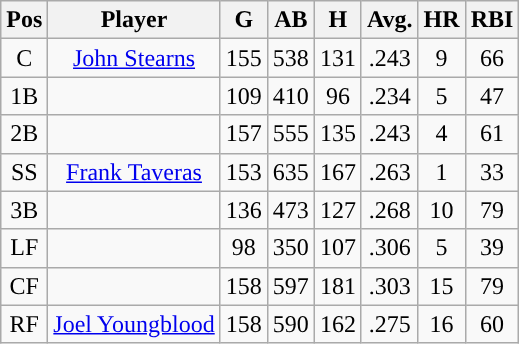<table class="wikitable sortable">
<tr>
<th>Pos</th>
<th>Player</th>
<th>G</th>
<th>AB</th>
<th>H</th>
<th>Avg.</th>
<th>HR</th>
<th>RBI</th>
</tr>
<tr style="text-align:center;">
<td>C</td>
<td><a href='#'>John Stearns</a></td>
<td>155</td>
<td>538</td>
<td>131</td>
<td>.243</td>
<td>9</td>
<td>66</td>
</tr>
<tr align=center>
<td>1B</td>
<td></td>
<td>109</td>
<td>410</td>
<td>96</td>
<td>.234</td>
<td>5</td>
<td>47</td>
</tr>
<tr style="text-align:center;">
<td>2B</td>
<td></td>
<td>157</td>
<td>555</td>
<td>135</td>
<td>.243</td>
<td>4</td>
<td>61</td>
</tr>
<tr style="text-align:center;">
<td>SS</td>
<td><a href='#'>Frank Taveras</a></td>
<td>153</td>
<td>635</td>
<td>167</td>
<td>.263</td>
<td>1</td>
<td>33</td>
</tr>
<tr align=center>
<td>3B</td>
<td></td>
<td>136</td>
<td>473</td>
<td>127</td>
<td>.268</td>
<td>10</td>
<td>79</td>
</tr>
<tr style="text-align:center;">
<td>LF</td>
<td></td>
<td>98</td>
<td>350</td>
<td>107</td>
<td>.306</td>
<td>5</td>
<td>39</td>
</tr>
<tr style="text-align:center;">
<td>CF</td>
<td></td>
<td>158</td>
<td>597</td>
<td>181</td>
<td>.303</td>
<td>15</td>
<td>79</td>
</tr>
<tr align=center>
<td>RF</td>
<td><a href='#'>Joel Youngblood</a></td>
<td>158</td>
<td>590</td>
<td>162</td>
<td>.275</td>
<td>16</td>
<td>60</td>
</tr>
</table>
